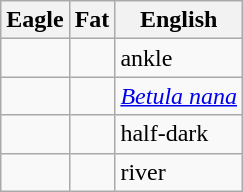<table class="wikitable">
<tr>
<th>Eagle</th>
<th>Fat</th>
<th>English</th>
</tr>
<tr>
<td></td>
<td></td>
<td>ankle</td>
</tr>
<tr>
<td></td>
<td></td>
<td><em><a href='#'>Betula nana</a></em></td>
</tr>
<tr>
<td></td>
<td></td>
<td>half-dark</td>
</tr>
<tr>
<td></td>
<td></td>
<td>river</td>
</tr>
</table>
